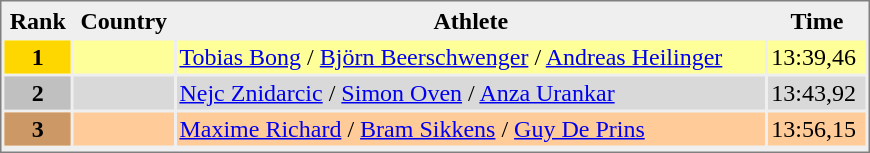<table style="border-style:solid; border-width:1px; border-color:#808080; background-color:#EFEFEF;" cellpadding="2" cellspacing="2" width="580">
<tr>
<th>Rank</th>
<th>Country</th>
<th>Athlete</th>
<th>Time</th>
</tr>
<tr align="center" bgcolor="#FFFF99" valign="top">
<th style="background:#ffd700;">1</th>
<td align="left"></td>
<td align="left"><a href='#'>Tobias Bong</a> / <a href='#'>Björn Beerschwenger</a> / <a href='#'>Andreas Heilinger</a></td>
<td align="left">13:39,46</td>
</tr>
<tr align="center" bgcolor="#D9D9D9" valign="top">
<th style="background:#c0c0c0;">2</th>
<td align="left"></td>
<td align="left"><a href='#'>Nejc Znidarcic</a> / <a href='#'>Simon Oven</a> / <a href='#'>Anza Urankar</a></td>
<td align="left">13:43,92</td>
</tr>
<tr align="center" bgcolor="#FFCC99" valign="top">
<th style="background:#cc9966;">3</th>
<td align="left"></td>
<td align="left"><a href='#'>Maxime Richard</a> / <a href='#'>Bram Sikkens</a> / <a href='#'>Guy De Prins</a></td>
<td align="left">13:56,15</td>
</tr>
<tr align="center" bgcolor="#FFFFFF" valign="top">
</tr>
</table>
